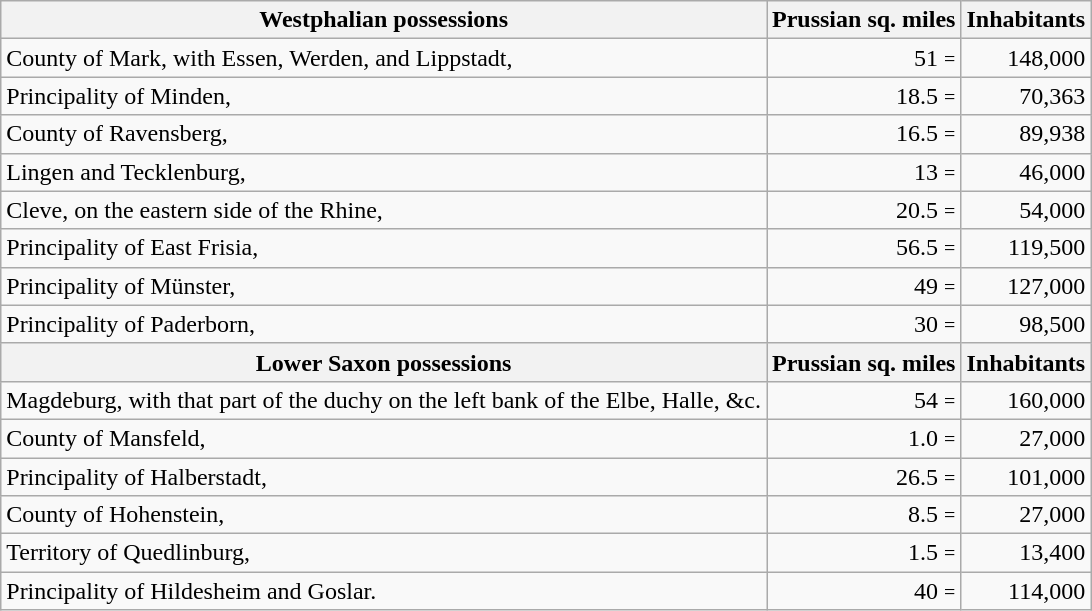<table class="wikitable">
<tr>
<th>Westphalian possessions</th>
<th>Prussian sq. miles</th>
<th>Inhabitants</th>
</tr>
<tr style="text-align:right;">
<td align="left">County of Mark, with Essen, Werden, and Lippstadt,</td>
<td>51 <small>=</small></td>
<td>148,000</td>
</tr>
<tr style="text-align:right;">
<td align="left">Principality of Minden,</td>
<td>18.5 <small>=</small></td>
<td>70,363</td>
</tr>
<tr style="text-align:right;">
<td align="left">County of Ravensberg,</td>
<td>16.5 <small>=</small></td>
<td>89,938</td>
</tr>
<tr style="text-align:right;">
<td align="left">Lingen and Tecklenburg,</td>
<td>13 <small>=</small></td>
<td>46,000</td>
</tr>
<tr style="text-align:right;">
<td align="left">Cleve, on the eastern side of the Rhine,</td>
<td>20.5 <small>=</small></td>
<td>54,000</td>
</tr>
<tr style="text-align:right;">
<td align="left">Principality of East Frisia,</td>
<td>56.5 <small>=</small></td>
<td>119,500</td>
</tr>
<tr style="text-align:right;">
<td align="left">Principality of Münster,</td>
<td>49 <small>=</small></td>
<td>127,000</td>
</tr>
<tr style="text-align:right;">
<td align="left">Principality of Paderborn,</td>
<td>30 <small>=</small></td>
<td>98,500</td>
</tr>
<tr>
<th>Lower Saxon possessions</th>
<th>Prussian sq. miles</th>
<th>Inhabitants</th>
</tr>
<tr style="text-align:right;">
<td align="left">Magdeburg, with that part of the duchy on the left bank of the Elbe, Halle, &c.</td>
<td>54 <small>=</small></td>
<td>160,000</td>
</tr>
<tr style="text-align:right;">
<td align="left">County of Mansfeld,</td>
<td>1.0 <small>=</small></td>
<td>27,000</td>
</tr>
<tr style="text-align:right;">
<td align="left">Principality of Halberstadt,</td>
<td>26.5 <small>=</small></td>
<td>101,000</td>
</tr>
<tr style="text-align:right;">
<td align="left">County of Hohenstein,</td>
<td>8.5 <small>=</small></td>
<td>27,000</td>
</tr>
<tr style="text-align:right;">
<td align="left">Territory of Quedlinburg,</td>
<td>1.5 <small>=</small></td>
<td>13,400</td>
</tr>
<tr style="text-align:right;">
<td align="left">Principality of Hildesheim and Goslar.</td>
<td>40 <small>=</small></td>
<td>114,000</td>
</tr>
</table>
